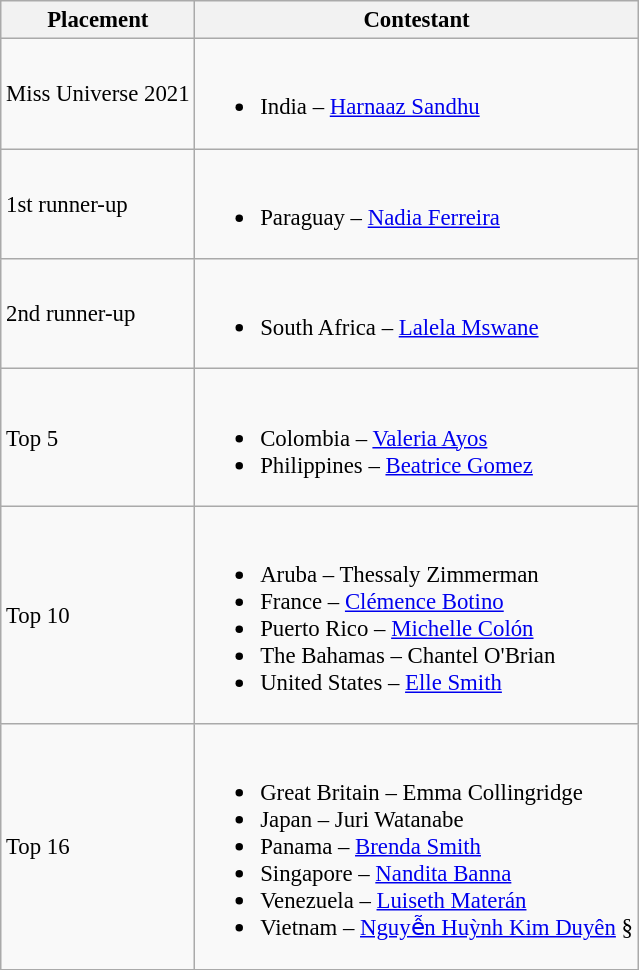<table class="wikitable sortable" style="font-size: 95%;">
<tr>
<th>Placement</th>
<th>Contestant</th>
</tr>
<tr>
<td>Miss Universe 2021</td>
<td><br><ul><li> India – <a href='#'>Harnaaz Sandhu</a></li></ul></td>
</tr>
<tr>
<td>1st runner-up</td>
<td><br><ul><li> Paraguay – <a href='#'>Nadia Ferreira</a></li></ul></td>
</tr>
<tr>
<td>2nd runner-up</td>
<td><br><ul><li> South Africa – <a href='#'>Lalela Mswane</a></li></ul></td>
</tr>
<tr>
<td>Top 5</td>
<td><br><ul><li> Colombia – <a href='#'>Valeria Ayos</a></li><li> Philippines – <a href='#'>Beatrice Gomez</a></li></ul></td>
</tr>
<tr>
<td>Top 10</td>
<td><br><ul><li> Aruba – Thessaly Zimmerman</li><li> France – <a href='#'>Clémence Botino</a></li><li> Puerto Rico – <a href='#'>Michelle Colón</a></li><li> The Bahamas – Chantel O'Brian</li><li> United States – <a href='#'>Elle Smith</a></li></ul></td>
</tr>
<tr>
<td>Top 16</td>
<td><br><ul><li> Great Britain – Emma Collingridge</li><li> Japan – Juri Watanabe</li><li> Panama – <a href='#'>Brenda Smith</a></li><li> Singapore – <a href='#'>Nandita Banna</a></li><li> Venezuela – <a href='#'>Luiseth Materán</a>   </li><li> Vietnam – <a href='#'>Nguyễn Huỳnh Kim Duyên</a> §</li></ul></td>
</tr>
</table>
